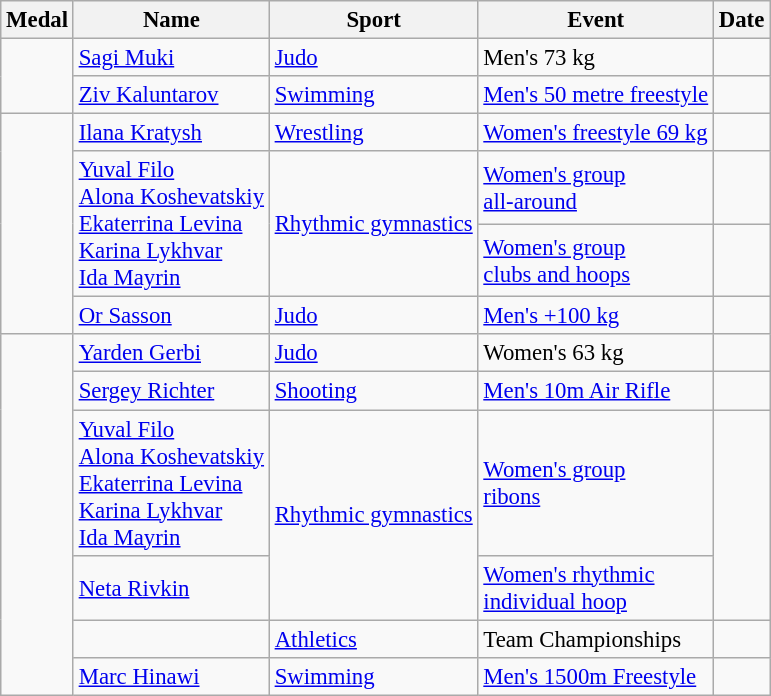<table class="wikitable sortable" style="font-size: 95%;">
<tr>
<th>Medal</th>
<th>Name</th>
<th>Sport</th>
<th>Event</th>
<th>Date</th>
</tr>
<tr>
<td rowspan=2></td>
<td><a href='#'>Sagi Muki</a></td>
<td><a href='#'>Judo</a></td>
<td>Men's 73 kg</td>
<td></td>
</tr>
<tr>
<td><a href='#'>Ziv Kaluntarov</a></td>
<td><a href='#'>Swimming</a></td>
<td><a href='#'>Men's 50 metre freestyle</a></td>
<td></td>
</tr>
<tr>
<td rowspan=4></td>
<td><a href='#'>Ilana Kratysh</a></td>
<td><a href='#'>Wrestling</a></td>
<td><a href='#'>Women's freestyle 69 kg</a></td>
<td></td>
</tr>
<tr>
<td rowspan=2><a href='#'>Yuval Filo</a><br><a href='#'>Alona Koshevatskiy</a><br><a href='#'>Ekaterrina Levina</a><br><a href='#'>Karina Lykhvar</a><br><a href='#'>Ida Mayrin</a></td>
<td rowspan=2><a href='#'>Rhythmic gymnastics</a></td>
<td><a href='#'>Women's group<br>all-around</a></td>
<td></td>
</tr>
<tr>
<td><a href='#'>Women's group<br>clubs and hoops</a></td>
<td></td>
</tr>
<tr>
<td><a href='#'>Or Sasson</a></td>
<td><a href='#'>Judo</a></td>
<td><a href='#'>Men's +100 kg</a></td>
<td></td>
</tr>
<tr>
<td rowspan=6></td>
<td><a href='#'>Yarden Gerbi</a></td>
<td><a href='#'>Judo</a></td>
<td>Women's 63 kg</td>
<td></td>
</tr>
<tr>
<td><a href='#'>Sergey Richter</a></td>
<td><a href='#'>Shooting</a></td>
<td><a href='#'>Men's 10m Air Rifle</a></td>
<td></td>
</tr>
<tr>
<td><a href='#'>Yuval Filo</a><br><a href='#'>Alona Koshevatskiy</a><br><a href='#'>Ekaterrina Levina</a><br><a href='#'>Karina Lykhvar</a><br><a href='#'>Ida Mayrin</a></td>
<td rowspan=2><a href='#'>Rhythmic gymnastics</a></td>
<td><a href='#'>Women's group<br>ribons</a></td>
<td rowspan=2></td>
</tr>
<tr>
<td><a href='#'>Neta Rivkin</a></td>
<td><a href='#'>Women's rhythmic<br>individual hoop</a></td>
</tr>
<tr>
<td></td>
<td><a href='#'>Athletics</a></td>
<td>Team Championships</td>
<td></td>
</tr>
<tr>
<td><a href='#'>Marc Hinawi</a></td>
<td><a href='#'>Swimming</a></td>
<td><a href='#'>Men's 1500m Freestyle</a></td>
<td></td>
</tr>
</table>
